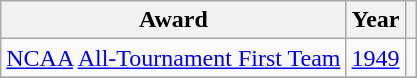<table class="wikitable">
<tr>
<th>Award</th>
<th>Year</th>
<th></th>
</tr>
<tr>
<td><a href='#'>NCAA</a> <a href='#'>All-Tournament First Team</a></td>
<td><a href='#'>1949</a></td>
<td></td>
</tr>
<tr>
</tr>
</table>
